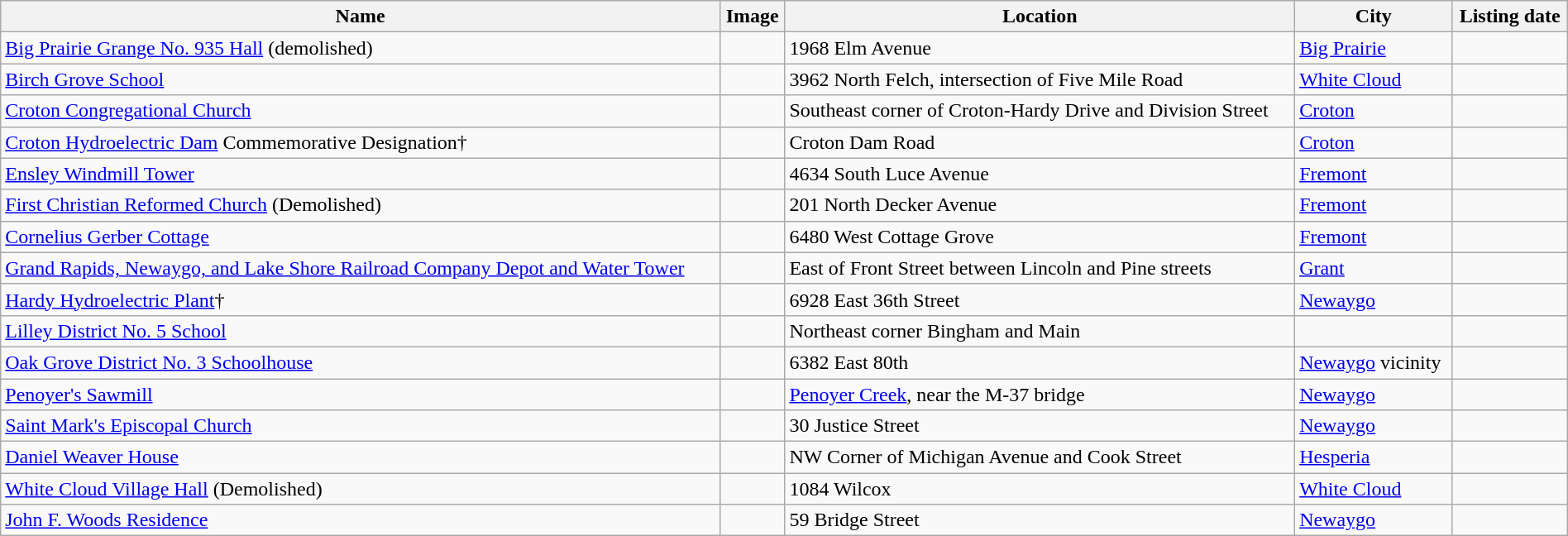<table class="wikitable sortable" style="width:100%">
<tr>
<th>Name</th>
<th>Image</th>
<th>Location</th>
<th>City</th>
<th>Listing date</th>
</tr>
<tr>
<td><a href='#'>Big Prairie Grange No. 935 Hall</a> (demolished)</td>
<td></td>
<td>1968 Elm Avenue</td>
<td><a href='#'>Big Prairie</a></td>
<td></td>
</tr>
<tr>
<td><a href='#'>Birch Grove School</a></td>
<td></td>
<td>3962 North Felch, intersection of Five Mile Road</td>
<td><a href='#'>White Cloud</a></td>
<td></td>
</tr>
<tr>
<td><a href='#'>Croton Congregational Church</a></td>
<td></td>
<td>Southeast corner of Croton-Hardy Drive and Division Street</td>
<td><a href='#'>Croton</a></td>
<td></td>
</tr>
<tr>
<td><a href='#'>Croton Hydroelectric Dam</a> Commemorative Designation†</td>
<td></td>
<td>Croton Dam Road</td>
<td><a href='#'>Croton</a></td>
<td></td>
</tr>
<tr>
<td><a href='#'>Ensley Windmill Tower</a></td>
<td></td>
<td>4634 South Luce Avenue</td>
<td><a href='#'>Fremont</a></td>
<td></td>
</tr>
<tr>
<td><a href='#'>First Christian Reformed Church</a> (Demolished)</td>
<td></td>
<td>201 North Decker Avenue</td>
<td><a href='#'>Fremont</a></td>
<td></td>
</tr>
<tr>
<td><a href='#'>Cornelius Gerber Cottage</a></td>
<td></td>
<td>6480 West Cottage Grove</td>
<td><a href='#'>Fremont</a></td>
<td></td>
</tr>
<tr>
<td><a href='#'>Grand Rapids, Newaygo, and Lake Shore Railroad Company Depot and Water Tower</a></td>
<td></td>
<td>East of Front Street between Lincoln and Pine streets</td>
<td><a href='#'>Grant</a></td>
<td></td>
</tr>
<tr>
<td><a href='#'>Hardy Hydroelectric Plant</a>†</td>
<td></td>
<td>6928 East 36th Street</td>
<td><a href='#'>Newaygo</a></td>
<td></td>
</tr>
<tr>
<td><a href='#'>Lilley District No. 5 School</a></td>
<td></td>
<td>Northeast corner Bingham and Main</td>
<td></td>
<td></td>
</tr>
<tr>
<td><a href='#'>Oak Grove District No. 3 Schoolhouse</a></td>
<td></td>
<td>6382 East 80th</td>
<td><a href='#'>Newaygo</a> vicinity</td>
<td></td>
</tr>
<tr>
<td><a href='#'>Penoyer's Sawmill</a></td>
<td></td>
<td><a href='#'>Penoyer Creek</a>, near the M-37 bridge</td>
<td><a href='#'>Newaygo</a></td>
<td></td>
</tr>
<tr>
<td><a href='#'>Saint Mark's Episcopal Church</a></td>
<td></td>
<td>30 Justice Street</td>
<td><a href='#'>Newaygo</a></td>
<td></td>
</tr>
<tr>
<td><a href='#'>Daniel Weaver House</a></td>
<td></td>
<td>NW Corner of Michigan Avenue and Cook Street</td>
<td><a href='#'>Hesperia</a></td>
<td></td>
</tr>
<tr>
<td><a href='#'>White Cloud Village Hall</a> (Demolished)</td>
<td></td>
<td>1084 Wilcox</td>
<td><a href='#'>White Cloud</a></td>
<td></td>
</tr>
<tr>
<td><a href='#'>John F. Woods Residence</a></td>
<td></td>
<td>59 Bridge Street</td>
<td><a href='#'>Newaygo</a></td>
<td></td>
</tr>
</table>
